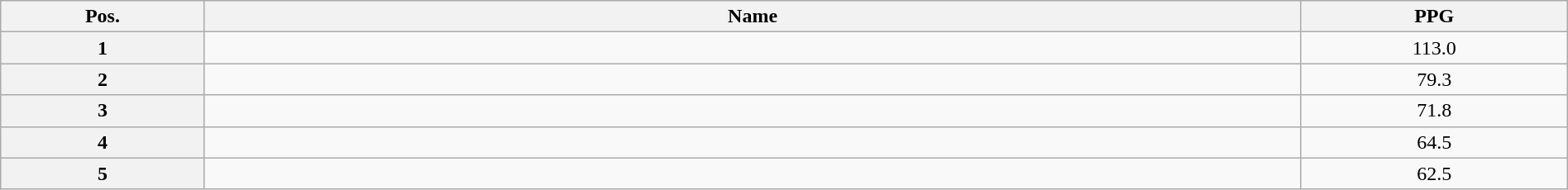<table class=wikitable width=100% style="text-align:center;">
<tr>
<th width="13%">Pos.</th>
<th width="70%">Name</th>
<th width="17%">PPG</th>
</tr>
<tr>
<th>1</th>
<td align=left></td>
<td>113.0</td>
</tr>
<tr>
<th>2</th>
<td align=left></td>
<td>79.3</td>
</tr>
<tr>
<th>3</th>
<td align=left></td>
<td>71.8</td>
</tr>
<tr>
<th>4</th>
<td align=left></td>
<td>64.5</td>
</tr>
<tr>
<th>5</th>
<td align=left></td>
<td>62.5</td>
</tr>
</table>
